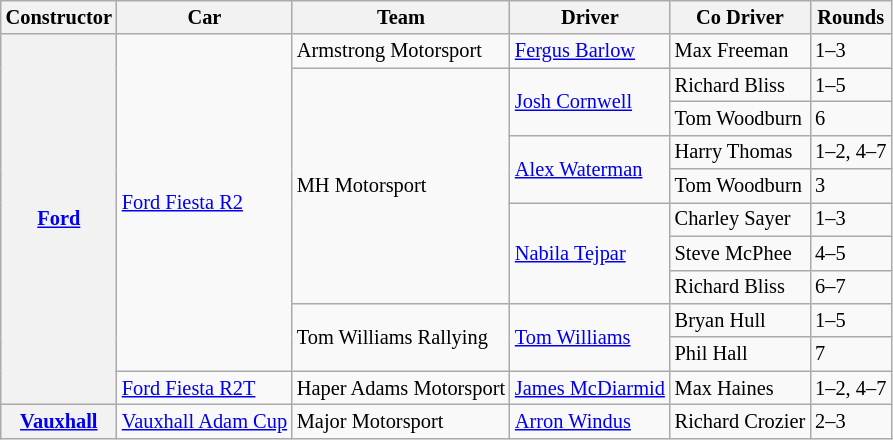<table class=wikitable style="font-size:85%">
<tr>
<th>Constructor</th>
<th>Car</th>
<th>Team</th>
<th>Driver</th>
<th>Co Driver</th>
<th>Rounds</th>
</tr>
<tr>
<th rowspan="11"><a href='#'>Ford</a></th>
<td rowspan="10"><a href='#'>Ford Fiesta R2</a></td>
<td> Armstrong Motorsport</td>
<td> <a href='#'>Fergus Barlow</a></td>
<td> Max Freeman</td>
<td>1–3</td>
</tr>
<tr>
<td rowspan="7"> MH Motorsport</td>
<td rowspan="2"> <a href='#'>Josh Cornwell</a></td>
<td> Richard Bliss</td>
<td>1–5</td>
</tr>
<tr>
<td> Tom Woodburn</td>
<td>6</td>
</tr>
<tr>
<td rowspan="2"> <a href='#'>Alex Waterman</a></td>
<td> Harry Thomas</td>
<td>1–2, 4–7</td>
</tr>
<tr>
<td> Tom Woodburn</td>
<td>3</td>
</tr>
<tr>
<td rowspan="3"> <a href='#'>Nabila Tejpar</a></td>
<td> Charley Sayer</td>
<td>1–3</td>
</tr>
<tr>
<td> Steve McPhee</td>
<td>4–5</td>
</tr>
<tr>
<td> Richard Bliss</td>
<td>6–7</td>
</tr>
<tr>
<td rowspan="2"> Tom Williams Rallying</td>
<td rowspan="2"> <a href='#'>Tom Williams</a></td>
<td> Bryan Hull</td>
<td>1–5</td>
</tr>
<tr>
<td> Phil Hall</td>
<td>7</td>
</tr>
<tr>
<td><a href='#'>Ford Fiesta R2T</a></td>
<td> Haper Adams Motorsport</td>
<td> <a href='#'>James McDiarmid</a></td>
<td> Max Haines</td>
<td>1–2, 4–7</td>
</tr>
<tr>
<th><a href='#'>Vauxhall</a></th>
<td><a href='#'>Vauxhall Adam Cup</a></td>
<td> Major Motorsport</td>
<td> <a href='#'>Arron Windus</a></td>
<td> Richard Crozier</td>
<td>2–3</td>
</tr>
</table>
